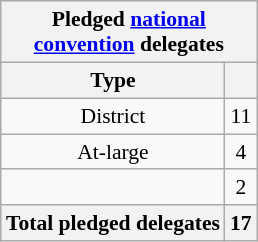<table class="wikitable sortable" style="font-size:90%;text-align:center;float:right;padding:5px;">
<tr>
<th colspan="2">Pledged <a href='#'>national<br>convention</a> delegates</th>
</tr>
<tr>
<th>Type</th>
<th></th>
</tr>
<tr>
<td>District</td>
<td>11</td>
</tr>
<tr>
<td>At-large</td>
<td>4</td>
</tr>
<tr>
<td></td>
<td>2</td>
</tr>
<tr>
<th>Total pledged delegates</th>
<th>17</th>
</tr>
</table>
